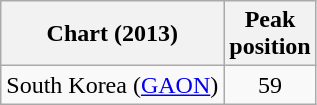<table class="wikitable sortable">
<tr>
<th align="left">Chart (2013)</th>
<th align="center">Peak<br>position</th>
</tr>
<tr>
<td>South Korea (<a href='#'>GAON</a>)</td>
<td style="text-align:center;">59</td>
</tr>
</table>
